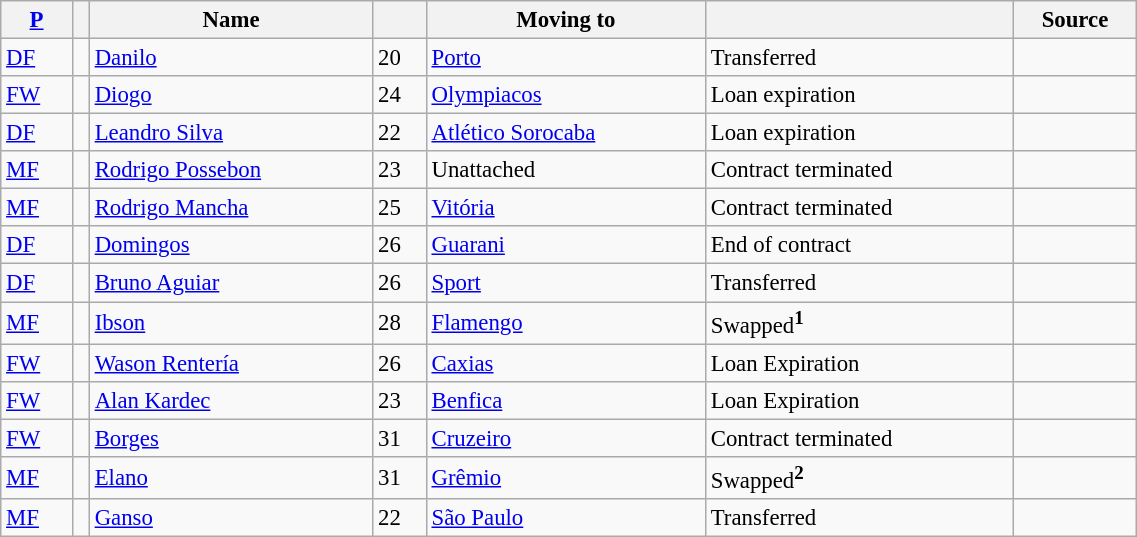<table class="wikitable sortable" style="width:60%; text-align:center; font-size:95%; text-align:left;">
<tr>
<th><a href='#'>P</a></th>
<th></th>
<th>Name</th>
<th></th>
<th>Moving to</th>
<th></th>
<th>Source</th>
</tr>
<tr>
<td><a href='#'>DF</a></td>
<td></td>
<td style="text-align:left;"><a href='#'>Danilo</a></td>
<td>20</td>
<td style="text-align:left;"><a href='#'>Porto</a> </td>
<td>Transferred</td>
<td><small></small></td>
</tr>
<tr>
<td><a href='#'>FW</a></td>
<td></td>
<td style="text-align:left;"><a href='#'>Diogo</a></td>
<td>24</td>
<td style="text-align:left;"><a href='#'>Olympiacos</a> </td>
<td>Loan expiration</td>
<td></td>
</tr>
<tr>
<td><a href='#'>DF</a></td>
<td></td>
<td style="text-align:left;"><a href='#'>Leandro Silva</a></td>
<td>22</td>
<td><a href='#'>Atlético Sorocaba</a></td>
<td>Loan expiration</td>
<td><small></small></td>
</tr>
<tr>
<td><a href='#'>MF</a></td>
<td></td>
<td style="text-align:left;"><a href='#'>Rodrigo Possebon</a></td>
<td>23</td>
<td style="text-align:left;">Unattached</td>
<td>Contract terminated</td>
<td><small></small></td>
</tr>
<tr>
<td><a href='#'>MF</a></td>
<td></td>
<td style="text-align:left;"><a href='#'>Rodrigo Mancha</a></td>
<td>25</td>
<td style="text-align:left;"><a href='#'>Vitória</a></td>
<td>Contract terminated</td>
<td><small></small></td>
</tr>
<tr>
<td><a href='#'>DF</a></td>
<td></td>
<td style="text-align:left;"><a href='#'>Domingos</a></td>
<td>26</td>
<td style="text-align:left;"><a href='#'>Guarani</a></td>
<td>End of contract</td>
<td><small></small></td>
</tr>
<tr>
<td><a href='#'>DF</a></td>
<td></td>
<td style="text-align:left;"><a href='#'>Bruno Aguiar</a></td>
<td>26</td>
<td style="text-align:left;"><a href='#'>Sport</a></td>
<td>Transferred</td>
<td><small></small></td>
</tr>
<tr>
<td><a href='#'>MF</a></td>
<td></td>
<td style="text-align:left;"><a href='#'>Ibson</a></td>
<td>28</td>
<td style="text-align:left;"><a href='#'>Flamengo</a></td>
<td>Swapped<sup><strong>1</strong></sup></td>
<td><small></small></td>
</tr>
<tr>
<td><a href='#'>FW</a></td>
<td></td>
<td style="text-align:left;"><a href='#'>Wason Rentería</a></td>
<td>26</td>
<td style="text-align:left;"><a href='#'>Caxias</a></td>
<td>Loan Expiration</td>
<td><small></small></td>
</tr>
<tr>
<td><a href='#'>FW</a></td>
<td></td>
<td style="text-align:left;"><a href='#'>Alan Kardec</a></td>
<td>23</td>
<td style="text-align:left;"><a href='#'>Benfica</a> </td>
<td>Loan Expiration</td>
<td><small></small></td>
</tr>
<tr>
<td><a href='#'>FW</a></td>
<td></td>
<td style="text-align:left;"><a href='#'>Borges</a></td>
<td>31</td>
<td> <a href='#'>Cruzeiro</a></td>
<td>Contract terminated</td>
<td><small></small></td>
</tr>
<tr>
<td><a href='#'>MF</a></td>
<td></td>
<td style="text-align:left;"><a href='#'>Elano</a></td>
<td>31</td>
<td style="text-align:left;"><a href='#'>Grêmio</a></td>
<td>Swapped<sup><strong>2</strong></sup></td>
<td><small></small></td>
</tr>
<tr>
<td><a href='#'>MF</a></td>
<td></td>
<td style="text-align:left;"><a href='#'>Ganso</a></td>
<td>22</td>
<td style="text-align:left;"><a href='#'>São Paulo</a></td>
<td>Transferred</td>
<td><small></small></td>
</tr>
</table>
